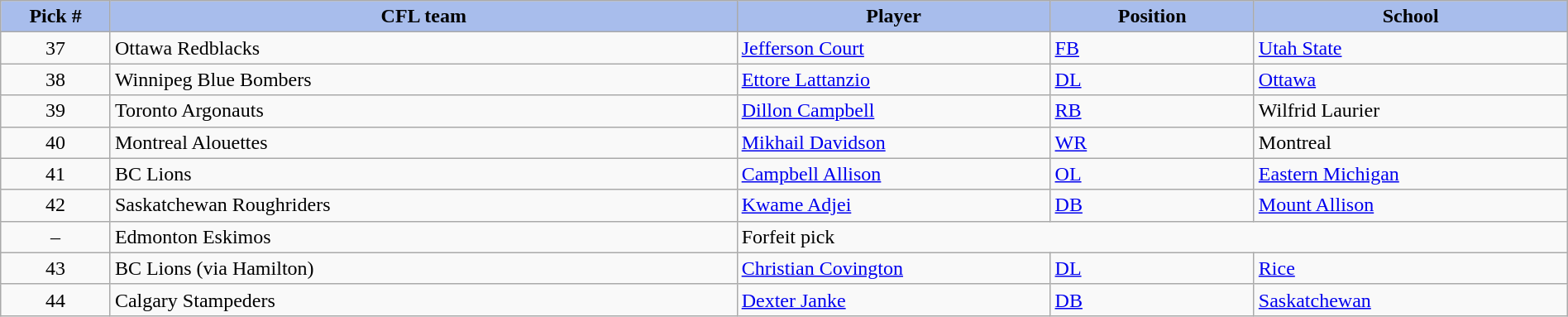<table class="wikitable" style="width: 100%">
<tr>
<th style="background:#A8BDEC;" width=7%>Pick #</th>
<th width=40% style="background:#A8BDEC;">CFL team</th>
<th width=20% style="background:#A8BDEC;">Player</th>
<th width=13% style="background:#A8BDEC;">Position</th>
<th width=20% style="background:#A8BDEC;">School</th>
</tr>
<tr>
<td align=center>37</td>
<td>Ottawa Redblacks</td>
<td><a href='#'>Jefferson Court</a></td>
<td><a href='#'>FB</a></td>
<td><a href='#'>Utah State</a></td>
</tr>
<tr>
<td align=center>38</td>
<td>Winnipeg Blue Bombers</td>
<td><a href='#'>Ettore Lattanzio</a></td>
<td><a href='#'>DL</a></td>
<td><a href='#'>Ottawa</a></td>
</tr>
<tr>
<td align=center>39</td>
<td>Toronto Argonauts</td>
<td><a href='#'>Dillon Campbell</a></td>
<td><a href='#'>RB</a></td>
<td>Wilfrid Laurier</td>
</tr>
<tr>
<td align=center>40</td>
<td>Montreal Alouettes</td>
<td><a href='#'>Mikhail Davidson</a></td>
<td><a href='#'>WR</a></td>
<td>Montreal</td>
</tr>
<tr>
<td align=center>41</td>
<td>BC Lions</td>
<td><a href='#'>Campbell Allison</a></td>
<td><a href='#'>OL</a></td>
<td><a href='#'>Eastern Michigan</a></td>
</tr>
<tr>
<td align=center>42</td>
<td>Saskatchewan Roughriders</td>
<td><a href='#'>Kwame Adjei</a></td>
<td><a href='#'>DB</a></td>
<td><a href='#'>Mount Allison</a></td>
</tr>
<tr>
<td align=center>–</td>
<td>Edmonton Eskimos</td>
<td colspan="3">Forfeit pick</td>
</tr>
<tr>
<td align=center>43</td>
<td>BC Lions (via Hamilton)</td>
<td><a href='#'>Christian Covington</a></td>
<td><a href='#'>DL</a></td>
<td><a href='#'>Rice</a></td>
</tr>
<tr>
<td align=center>44</td>
<td>Calgary Stampeders</td>
<td><a href='#'>Dexter Janke</a></td>
<td><a href='#'>DB</a></td>
<td><a href='#'>Saskatchewan</a></td>
</tr>
</table>
